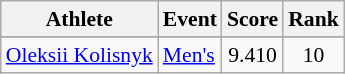<table class=wikitable style="font-size:90%">
<tr>
<th>Athlete</th>
<th>Event</th>
<th>Score</th>
<th>Rank</th>
</tr>
<tr style="font-size:95%">
</tr>
<tr align=center>
<td align=left><a href='#'>Oleksii Kolisnyk</a></td>
<td align=left><a href='#'>Men's</a></td>
<td>9.410</td>
<td>10</td>
</tr>
</table>
